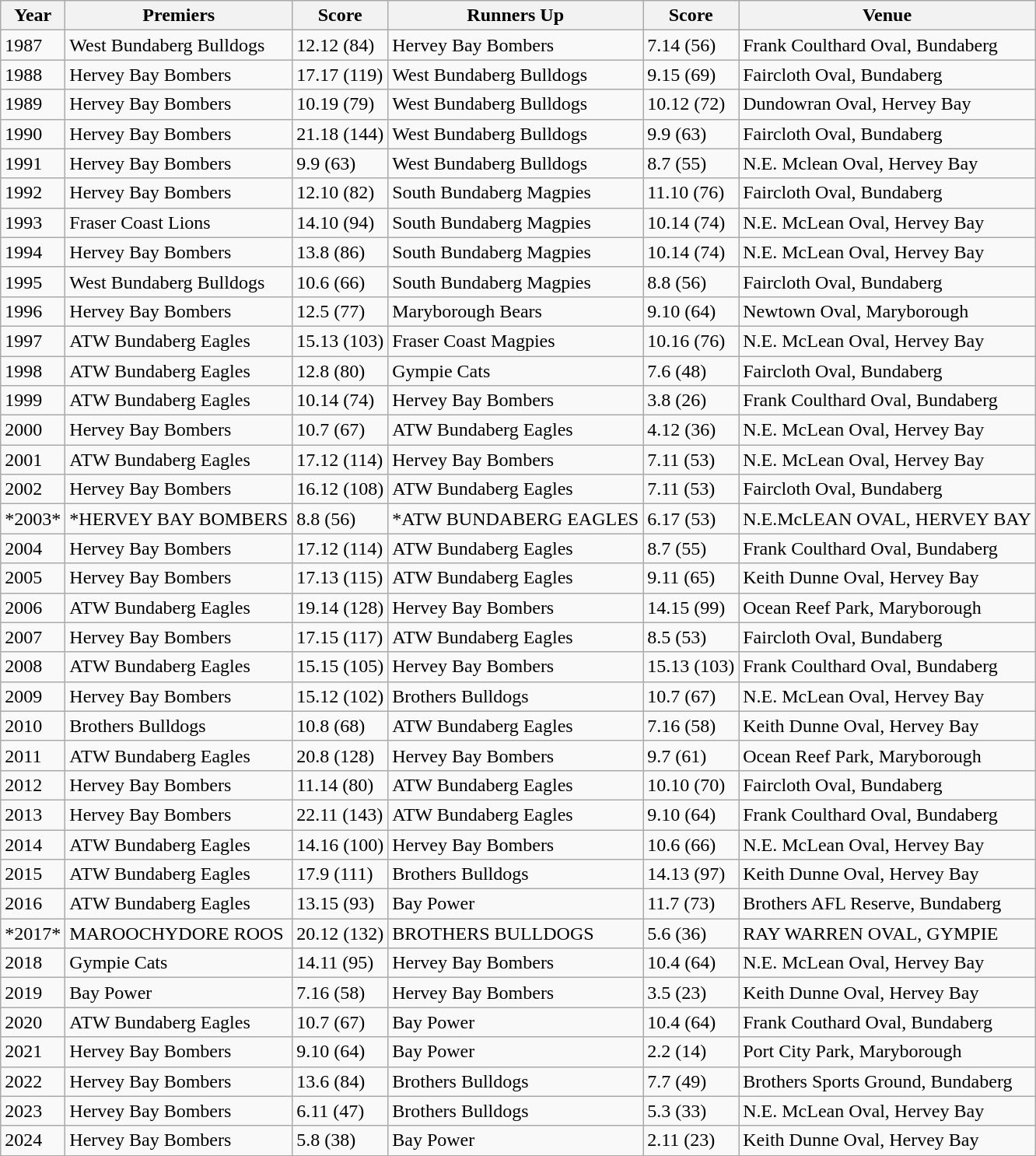<table class = "wikitable">
<tr>
<th>Year</th>
<th>Premiers</th>
<th>Score</th>
<th>Runners Up</th>
<th>Score</th>
<th>Venue</th>
</tr>
<tr>
<td>1987</td>
<td>West Bundaberg Bulldogs</td>
<td>12.12 (84)</td>
<td>Hervey Bay Bombers</td>
<td>7.14 (56)</td>
<td>Frank Coulthard Oval, Bundaberg</td>
</tr>
<tr>
<td>1988</td>
<td>Hervey Bay Bombers</td>
<td>17.17 (119)</td>
<td>West Bundaberg Bulldogs</td>
<td>9.15 (69)</td>
<td>Faircloth Oval, Bundaberg</td>
</tr>
<tr>
<td>1989</td>
<td>Hervey Bay Bombers</td>
<td>10.19 (79)</td>
<td>West Bundaberg Bulldogs</td>
<td>10.12 (72)</td>
<td>Dundowran Oval, Hervey Bay</td>
</tr>
<tr>
<td>1990</td>
<td>Hervey Bay Bombers</td>
<td>21.18 (144)</td>
<td>West Bundaberg Bulldogs</td>
<td>9.9 (63)</td>
<td>Faircloth Oval, Bundaberg</td>
</tr>
<tr>
<td>1991</td>
<td>Hervey Bay Bombers</td>
<td>9.9 (63)</td>
<td>West Bundaberg Bulldogs</td>
<td>8.7 (55)</td>
<td>N.E. Mclean Oval, Hervey Bay</td>
</tr>
<tr>
<td>1992</td>
<td>Hervey Bay Bombers</td>
<td>12.10 (82)</td>
<td>South Bundaberg Magpies</td>
<td>11.10 (76)</td>
<td>Faircloth Oval, Bundaberg</td>
</tr>
<tr>
<td>1993</td>
<td>Fraser Coast Lions</td>
<td>14.10 (94)</td>
<td>South Bundaberg Magpies</td>
<td>10.14 (74)</td>
<td>N.E. McLean Oval, Hervey Bay</td>
</tr>
<tr>
<td>1994</td>
<td>Hervey Bay Bombers</td>
<td>13.8 (86)</td>
<td>South Bundaberg Magpies</td>
<td>10.14 (74)</td>
<td>N.E. McLean Oval, Hervey Bay</td>
</tr>
<tr>
<td>1995</td>
<td>West Bundaberg Bulldogs</td>
<td>10.6 (66)</td>
<td>South Bundaberg Magpies</td>
<td>8.8 (56)</td>
<td>Faircloth Oval, Bundaberg</td>
</tr>
<tr>
<td>1996</td>
<td>Hervey Bay Bombers</td>
<td>12.5 (77)</td>
<td>Maryborough Bears</td>
<td>9.10 (64)</td>
<td>Newtown Oval, Maryborough</td>
</tr>
<tr>
<td>1997</td>
<td>ATW Bundaberg Eagles</td>
<td>15.13 (103)</td>
<td>Fraser Coast Magpies</td>
<td>10.16 (76)</td>
<td>N.E. McLean Oval, Hervey Bay</td>
</tr>
<tr>
<td>1998</td>
<td>ATW Bundaberg Eagles</td>
<td>12.8 (80)</td>
<td>Gympie Cats</td>
<td>7.6 (48)</td>
<td>Faircloth Oval, Bundaberg</td>
</tr>
<tr>
<td>1999</td>
<td>ATW Bundaberg Eagles</td>
<td>10.14 (74)</td>
<td>Hervey Bay Bombers</td>
<td>3.8 (26)</td>
<td>Frank Coulthard Oval, Bundaberg</td>
</tr>
<tr>
<td>2000</td>
<td>Hervey Bay Bombers</td>
<td>10.7 (67)</td>
<td>ATW Bundaberg Eagles</td>
<td>4.12 (36)</td>
<td>N.E. McLean Oval, Hervey Bay</td>
</tr>
<tr>
<td>2001</td>
<td>ATW Bundaberg Eagles</td>
<td>17.12 (114)</td>
<td>Hervey Bay Bombers</td>
<td>7.11 (53)</td>
<td>N.E. McLean Oval, Hervey Bay</td>
</tr>
<tr>
<td>2002</td>
<td>Hervey Bay Bombers</td>
<td>16.12 (108)</td>
<td>ATW Bundaberg Eagles</td>
<td>7.11 (53)</td>
<td>Faircloth Oval, Bundaberg</td>
</tr>
<tr>
<td>*2003*</td>
<td>*HERVEY BAY BOMBERS</td>
<td>8.8 (56)</td>
<td>*ATW BUNDABERG EAGLES</td>
<td>6.17 (53)</td>
<td>N.E.McLEAN OVAL, HERVEY BAY</td>
</tr>
<tr>
<td>2004</td>
<td>Hervey Bay Bombers</td>
<td>17.12 (114)</td>
<td>ATW Bundaberg Eagles</td>
<td>8.7 (55)</td>
<td>Frank Coulthard Oval, Bundaberg</td>
</tr>
<tr>
<td>2005</td>
<td>Hervey Bay Bombers</td>
<td>17.13 (115)</td>
<td>ATW Bundaberg Eagles</td>
<td>9.11 (65)</td>
<td>Keith Dunne Oval, Hervey Bay</td>
</tr>
<tr>
<td>2006</td>
<td>ATW Bundaberg Eagles</td>
<td>19.14 (128)</td>
<td>Hervey Bay Bombers</td>
<td>14.15 (99)</td>
<td>Ocean Reef Park, Maryborough</td>
</tr>
<tr>
<td>2007</td>
<td>Hervey Bay Bombers</td>
<td>17.15 (117)</td>
<td>ATW Bundaberg Eagles</td>
<td>8.5 (53)</td>
<td>Faircloth Oval, Bundaberg</td>
</tr>
<tr>
<td>2008</td>
<td>ATW Bundaberg Eagles</td>
<td>15.15 (105)</td>
<td>Hervey Bay Bombers</td>
<td>15.13 (103)</td>
<td>Frank Coulthard Oval,  Bundaberg</td>
</tr>
<tr>
<td>2009</td>
<td>Hervey Bay Bombers</td>
<td>15.12 (102)</td>
<td>Brothers Bulldogs</td>
<td>10.7 (67)</td>
<td>N.E. McLean Oval, Hervey Bay</td>
</tr>
<tr>
<td>2010</td>
<td>Brothers Bulldogs</td>
<td>10.8 (68)</td>
<td>ATW Bundaberg Eagles</td>
<td>7.16 (58)</td>
<td>Keith Dunne Oval, Hervey Bay</td>
</tr>
<tr>
<td>2011</td>
<td>ATW Bundaberg Eagles</td>
<td>20.8 (128)</td>
<td>Hervey Bay Bombers</td>
<td>9.7 (61)</td>
<td>Ocean Reef Park, Maryborough</td>
</tr>
<tr>
<td>2012</td>
<td>Hervey Bay Bombers</td>
<td>11.14 (80)</td>
<td>ATW Bundaberg Eagles</td>
<td>10.10 (70)</td>
<td>Faircloth Oval, Bundaberg</td>
</tr>
<tr>
<td>2013</td>
<td>Hervey Bay Bombers</td>
<td>22.11 (143)</td>
<td>ATW Bundaberg Eagles</td>
<td>9.10 (64)</td>
<td>Frank Coulthard Oval, Bundaberg</td>
</tr>
<tr>
<td>2014</td>
<td>ATW Bundaberg Eagles</td>
<td>14.16 (100)</td>
<td>Hervey Bay Bombers</td>
<td>10.6 (66)</td>
<td>N.E. McLean Oval, Hervey Bay</td>
</tr>
<tr>
<td>2015</td>
<td>ATW Bundaberg Eagles</td>
<td>17.9 (111)</td>
<td>Brothers Bulldogs</td>
<td>14.13 (97)</td>
<td>Keith Dunne Oval, Hervey Bay</td>
</tr>
<tr>
<td>2016</td>
<td>ATW Bundaberg Eagles</td>
<td>13.15 (93)</td>
<td>Bay Power</td>
<td>11.7 (73)</td>
<td>Brothers AFL Reserve, Bundaberg</td>
</tr>
<tr>
<td>*2017*</td>
<td>MAROOCHYDORE ROOS</td>
<td>20.12 (132)</td>
<td>BROTHERS BULLDOGS</td>
<td>5.6 (36)</td>
<td>RAY WARREN OVAL, GYMPIE</td>
</tr>
<tr>
<td>2018</td>
<td>Gympie Cats</td>
<td>14.11 (95)</td>
<td>Hervey Bay Bombers</td>
<td>10.4 (64)</td>
<td>N.E. McLean Oval, Hervey Bay</td>
</tr>
<tr>
<td>2019</td>
<td>Bay Power</td>
<td>7.16 (58)</td>
<td>Hervey Bay Bombers</td>
<td>3.5 (23)</td>
<td>Keith Dunne Oval, Hervey Bay</td>
</tr>
<tr>
<td>2020</td>
<td>ATW Bundaberg Eagles</td>
<td>10.7 (67)</td>
<td>Bay Power</td>
<td>10.4 (64)</td>
<td>Frank Couthard Oval, Bundaberg</td>
</tr>
<tr>
<td>2021</td>
<td>Hervey Bay Bombers</td>
<td>9.10 (64)</td>
<td>Bay Power</td>
<td>2.2 (14)</td>
<td>Port City Park, Maryborough</td>
</tr>
<tr>
<td>2022</td>
<td>Hervey Bay Bombers</td>
<td>13.6 (84)</td>
<td>Brothers Bulldogs</td>
<td>7.7 (49)</td>
<td>Brothers Sports Ground, Bundaberg</td>
</tr>
<tr>
<td>2023</td>
<td>Hervey Bay Bombers</td>
<td>6.11 (47)</td>
<td>Brothers Bulldogs</td>
<td>5.3 (33)</td>
<td>N.E. McLean Oval, Hervey Bay</td>
</tr>
<tr>
<td>2024</td>
<td>Hervey Bay Bombers</td>
<td>5.8 (38)</td>
<td>Bay Power</td>
<td>2.11 (23)</td>
<td>Keith Dunne Oval, Hervey Bay</td>
</tr>
</table>
